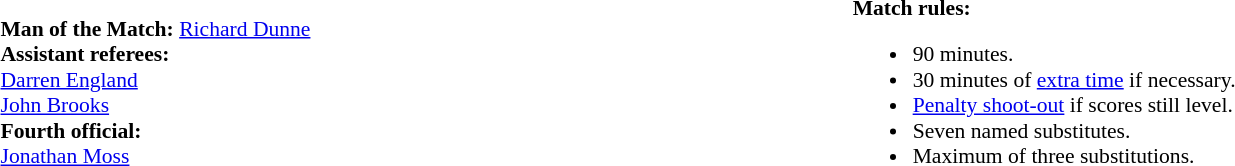<table width=100% style="font-size: 90%">
<tr>
<td><br><strong>Man of the Match:</strong>
<a href='#'>Richard Dunne</a><br><strong>Assistant referees:</strong>
<br><a href='#'>Darren England</a>
<br><a href='#'>John Brooks</a>
<br><strong>Fourth official:</strong>
<br><a href='#'>Jonathan Moss</a></td>
<td width=55% valign=top><br><strong>Match rules:</strong><ul><li>90 minutes.</li><li>30 minutes of <a href='#'>extra time</a> if necessary.</li><li><a href='#'>Penalty shoot-out</a> if scores still level.</li><li>Seven named substitutes.</li><li>Maximum of three substitutions.</li></ul></td>
</tr>
</table>
